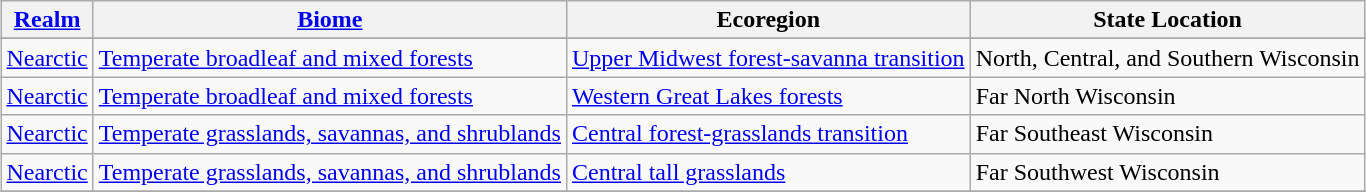<table class="wikitable sortable" style="margin: 1em auto 1em auto">
<tr>
<th><strong><a href='#'>Realm</a></strong></th>
<th><strong><a href='#'>Biome</a></strong></th>
<th><strong>Ecoregion</strong></th>
<th><strong>State Location</strong></th>
</tr>
<tr>
</tr>
<tr>
<td><a href='#'>Nearctic</a></td>
<td><a href='#'>Temperate broadleaf and mixed forests</a></td>
<td><a href='#'>Upper Midwest forest-savanna transition</a></td>
<td>North, Central, and Southern Wisconsin</td>
</tr>
<tr>
<td><a href='#'>Nearctic</a></td>
<td><a href='#'>Temperate broadleaf and mixed forests</a></td>
<td><a href='#'>Western Great Lakes forests</a></td>
<td>Far North Wisconsin</td>
</tr>
<tr>
<td><a href='#'>Nearctic</a></td>
<td><a href='#'>Temperate grasslands, savannas, and shrublands</a></td>
<td><a href='#'>Central forest-grasslands transition</a></td>
<td>Far Southeast Wisconsin</td>
</tr>
<tr>
<td><a href='#'>Nearctic</a></td>
<td><a href='#'>Temperate grasslands, savannas, and shrublands</a></td>
<td><a href='#'>Central tall grasslands</a></td>
<td>Far Southwest Wisconsin</td>
</tr>
<tr>
</tr>
</table>
